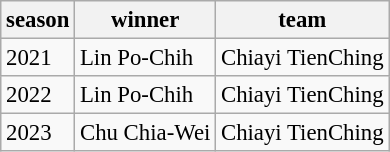<table class="wikitable" style="font-size:95%;">
<tr>
<th>season</th>
<th>winner</th>
<th>team</th>
</tr>
<tr>
<td>2021</td>
<td>Lin Po-Chih</td>
<td>Chiayi TienChing</td>
</tr>
<tr>
<td>2022</td>
<td>Lin Po-Chih</td>
<td>Chiayi TienChing</td>
</tr>
<tr>
<td>2023</td>
<td>Chu Chia-Wei</td>
<td>Chiayi TienChing</td>
</tr>
</table>
